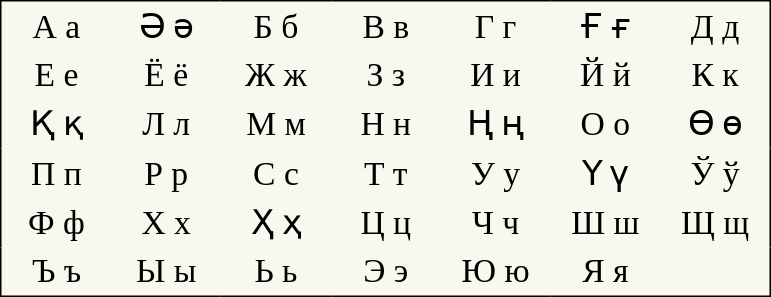<table style="font-family:Arial Unicode MS; font-size:1.4em; border-color:#000000; border-width:1px; border-style:solid; border-collapse:collapse; background-color:#F8F8EF;">
<tr>
<td style="width:3em; text-align:center; padding: 3px;">А а</td>
<td style="width:3em; text-align:center; padding: 3px;">Ә ә</td>
<td style="width:3em; text-align:center; padding: 3px;">Б б</td>
<td style="width:3em; text-align:center; padding: 3px;">В в</td>
<td style="width:3em; text-align:center; padding: 3px;">Г г</td>
<td style="width:3em; text-align:center; padding: 3px;">Ғ ғ</td>
<td style="width:3em; text-align:center; padding: 3px;">Д д</td>
</tr>
<tr>
<td style="width:3em; text-align:center; padding: 3px;">Е е</td>
<td style="width:3em; text-align:center; padding: 3px;">Ё ё</td>
<td style="width:3em; text-align:center; padding: 3px;">Ж ж</td>
<td style="width:3em; text-align:center; padding: 3px;">З з</td>
<td style="width:3em; text-align:center; padding: 3px;">И и</td>
<td style="width:3em; text-align:center; padding: 3px;">Й й</td>
<td style="width:3em; text-align:center; padding: 3px;">К к</td>
</tr>
<tr>
<td style="width:3em; text-align:center; padding: 3px;">Қ қ</td>
<td style="width:3em; text-align:center; padding: 3px;">Л л</td>
<td style="width:3em; text-align:center; padding: 3px;">М м</td>
<td style="width:3em; text-align:center; padding: 3px;">Н н</td>
<td style="width:3em; text-align:center; padding: 3px;">Ң ң</td>
<td style="width:3em; text-align:center; padding: 3px;">О о</td>
<td style="width:3em; text-align:center; padding: 3px;">Ө ө</td>
</tr>
<tr>
<td style="width:3em; text-align:center; padding: 3px;">П п</td>
<td style="width:3em; text-align:center; padding: 3px;">Р р</td>
<td style="width:3em; text-align:center; padding: 3px;">С с</td>
<td style="width:3em; text-align:center; padding: 3px;">Т т</td>
<td style="width:3em; text-align:center; padding: 3px;">У у</td>
<td style="width:3em; text-align:center; padding: 3px;">Ү ү</td>
<td style="width:3em; text-align:center; padding: 3px;">Ў ў</td>
</tr>
<tr>
<td style="width:3em; text-align:center; padding: 3px;">Ф ф</td>
<td style="width:3em; text-align:center; padding: 3px;">Х х</td>
<td style="width:3em; text-align:center; padding: 3px;">Ҳ ҳ</td>
<td style="width:3em; text-align:center; padding: 3px;">Ц ц</td>
<td style="width:3em; text-align:center; padding: 3px;">Ч ч</td>
<td style="width:3em; text-align:center; padding: 3px;">Ш ш</td>
<td style="width:3em; text-align:center; padding: 3px;">Щ щ</td>
</tr>
<tr>
<td style="width:3em; text-align:center; padding: 3px;">Ъ ъ</td>
<td style="width:3em; text-align:center; padding: 3px;">Ы ы</td>
<td style="width:3em; text-align:center; padding: 3px;">Ь ь</td>
<td style="width:3em; text-align:center; padding: 3px;">Э э</td>
<td style="width:3em; text-align:center; padding: 3px;">Ю ю</td>
<td style="width:3em; text-align:center; padding: 3px;">Я я</td>
</tr>
</table>
